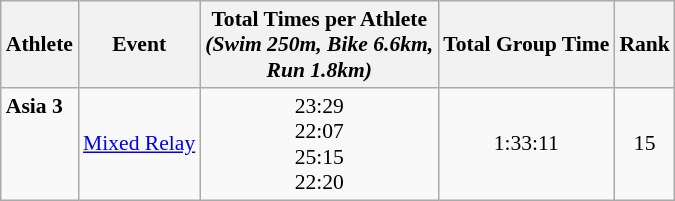<table class="wikitable" style="font-size:90%;">
<tr>
<th>Athlete</th>
<th>Event</th>
<th>Total Times per Athlete <br> <em>(Swim 250m, Bike 6.6km, <br> Run 1.8km)</em></th>
<th>Total Group Time</th>
<th>Rank</th>
</tr>
<tr align=center>
<td align=left><strong>Asia 3</strong><br><br><br><br></td>
<td align=left><a href='#'>Mixed Relay</a></td>
<td valign=bottom>23:29<br>22:07<br>25:15<br>22:20</td>
<td>1:33:11</td>
<td>15</td>
</tr>
</table>
